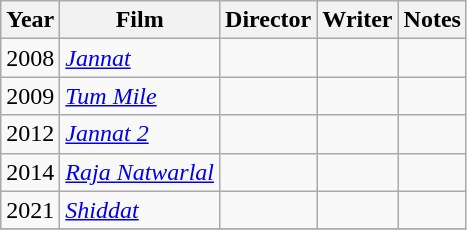<table class="wikitable sortable">
<tr>
<th scope="col">Year</th>
<th scope="col">Film</th>
<th scope="col">Director</th>
<th scope="col">Writer</th>
<th class="unsortable" scope="col">Notes</th>
</tr>
<tr>
<td>2008</td>
<td><em><a href='#'>Jannat</a></em></td>
<td></td>
<td></td>
<td></td>
</tr>
<tr>
<td>2009</td>
<td><em><a href='#'>Tum Mile</a></em></td>
<td></td>
<td></td>
<td></td>
</tr>
<tr>
<td>2012</td>
<td><em><a href='#'>Jannat 2</a></em></td>
<td></td>
<td></td>
<td></td>
</tr>
<tr>
<td>2014</td>
<td><em><a href='#'>Raja Natwarlal</a></em></td>
<td></td>
<td></td>
<td></td>
</tr>
<tr>
<td>2021</td>
<td><em><a href='#'>Shiddat</a></em></td>
<td></td>
<td></td>
<td></td>
</tr>
<tr>
</tr>
</table>
